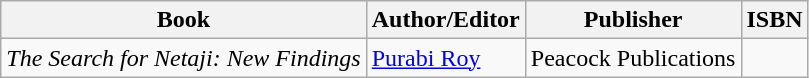<table class="wikitable sortable">
<tr>
<th>Book</th>
<th>Author/Editor</th>
<th>Publisher</th>
<th>ISBN</th>
</tr>
<tr>
<td><em>The Search for Netaji: New Findings</em></td>
<td><a href='#'>Purabi Roy</a></td>
<td>Peacock Publications</td>
<td></td>
</tr>
</table>
